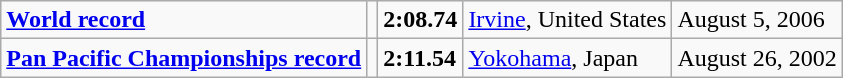<table class="wikitable">
<tr>
<td><strong><a href='#'>World record</a></strong></td>
<td></td>
<td><strong>2:08.74</strong></td>
<td><a href='#'>Irvine</a>, United States</td>
<td>August 5, 2006</td>
</tr>
<tr>
<td><strong><a href='#'>Pan Pacific Championships record</a></strong></td>
<td></td>
<td><strong>2:11.54</strong></td>
<td><a href='#'>Yokohama</a>, Japan</td>
<td>August 26, 2002</td>
</tr>
</table>
